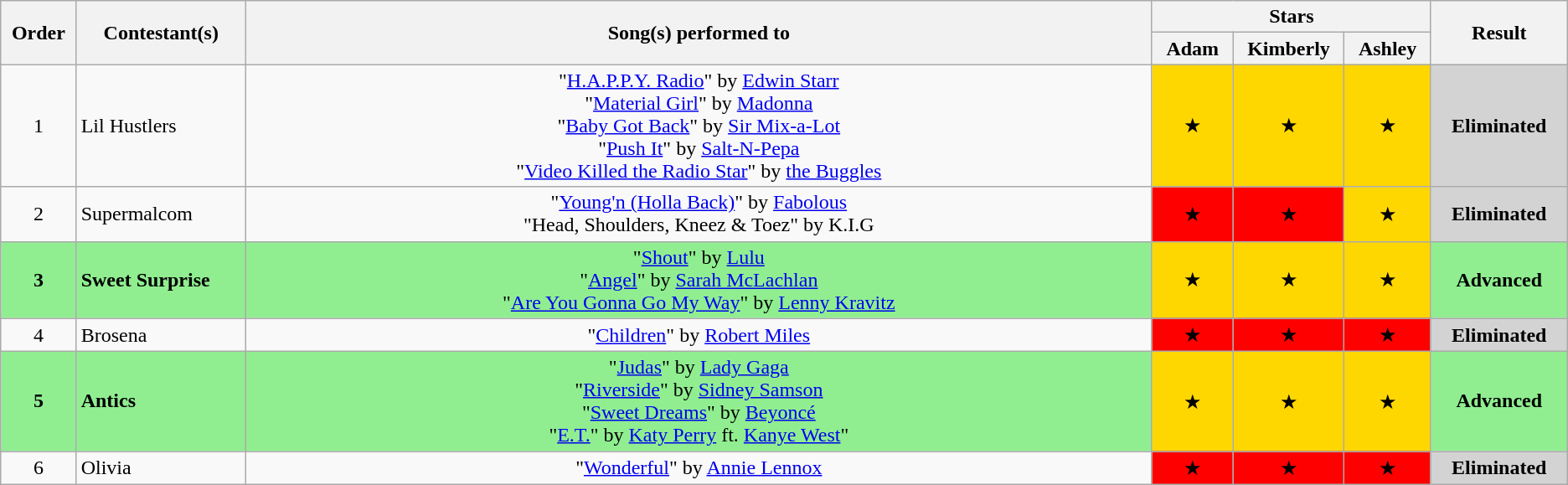<table class="wikitable" style="text-align:center;">
<tr>
<th style="width:2%;" rowspan="2">Order</th>
<th style="width:7%;" rowspan="2">Contestant(s)</th>
<th style="width:41%;" rowspan="2">Song(s) performed to</th>
<th style="width:9%;" colspan="3">Stars</th>
<th style="width:5%;" rowspan="2">Result</th>
</tr>
<tr>
<th style="width:3%;">Adam</th>
<th style="width:3%;">Kimberly</th>
<th style="width:3%;">Ashley</th>
</tr>
<tr>
<td>1</td>
<td style="text-align:left;">Lil Hustlers</td>
<td>"<a href='#'>H.A.P.P.Y. Radio</a>" by <a href='#'>Edwin Starr</a> <br> "<a href='#'>Material Girl</a>" by <a href='#'>Madonna</a> <br> "<a href='#'>Baby Got Back</a>" by <a href='#'>Sir Mix-a-Lot</a> <br> "<a href='#'>Push It</a>" by <a href='#'>Salt-N-Pepa</a> <br> "<a href='#'>Video Killed the Radio Star</a>" by <a href='#'>the Buggles</a></td>
<td style="background:gold;">★</td>
<td style="background:gold;">★</td>
<td style="background:gold;">★</td>
<td style="background:lightgrey;"><strong>Eliminated</strong></td>
</tr>
<tr>
<td>2</td>
<td style="text-align:left;">Supermalcom</td>
<td>"<a href='#'>Young'n (Holla Back)</a>" by <a href='#'>Fabolous</a> <br> "Head, Shoulders, Kneez & Toez" by K.I.G</td>
<td style="background:red;">★</td>
<td style="background:red;">★</td>
<td style="background:gold;">★</td>
<td style="background:lightgrey;"><strong>Eliminated</strong></td>
</tr>
<tr style="background:lightgreen;">
<td><strong>3</strong></td>
<td style="text-align:left;"><strong>Sweet Surprise</strong></td>
<td>"<a href='#'>Shout</a>" by <a href='#'>Lulu</a> <br> "<a href='#'>Angel</a>" by <a href='#'>Sarah McLachlan</a> <br> "<a href='#'>Are You Gonna Go My Way</a>" by <a href='#'>Lenny Kravitz</a></td>
<td style="background:gold;">★</td>
<td style="background:gold;">★</td>
<td style="background:gold;">★</td>
<td><strong>Advanced</strong></td>
</tr>
<tr>
<td>4</td>
<td style="text-align:left;">Brosena</td>
<td>"<a href='#'>Children</a>" by <a href='#'>Robert Miles</a></td>
<td style="background:red;">★</td>
<td style="background:red;">★</td>
<td style="background:red;">★</td>
<td style="background:lightgrey;"><strong>Eliminated</strong></td>
</tr>
<tr style="background:lightgreen;">
<td><strong>5</strong></td>
<td style="text-align:left;"><strong>Antics</strong></td>
<td>"<a href='#'>Judas</a>" by <a href='#'>Lady Gaga</a> <br> "<a href='#'>Riverside</a>" by <a href='#'>Sidney Samson</a> <br> "<a href='#'>Sweet Dreams</a>" by <a href='#'>Beyoncé</a> <br> "<a href='#'>E.T.</a>"  by <a href='#'>Katy Perry</a> ft. <a href='#'>Kanye West</a>"</td>
<td style="background:gold;">★</td>
<td style="background:gold;">★</td>
<td style="background:gold;">★</td>
<td><strong>Advanced</strong></td>
</tr>
<tr>
<td>6</td>
<td style="text-align:left;">Olivia</td>
<td>"<a href='#'>Wonderful</a>" by <a href='#'>Annie Lennox</a></td>
<td style="background:red;">★</td>
<td style="background:red;">★</td>
<td style="background:red;">★</td>
<td style="background:lightgrey;"><strong>Eliminated</strong></td>
</tr>
</table>
